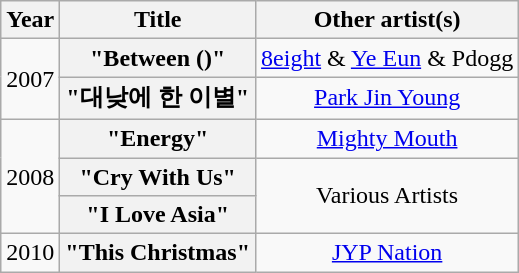<table class="wikitable plainrowheaders" style="text-align:center">
<tr>
<th scope="col">Year</th>
<th scope="col">Title</th>
<th scope="col">Other artist(s)</th>
</tr>
<tr>
<td rowspan="2">2007</td>
<th scope="row">"Between ()"</th>
<td><a href='#'>8eight</a> & <a href='#'>Ye Eun</a> & Pdogg</td>
</tr>
<tr>
<th scope="row">"대낮에 한 이별"</th>
<td><a href='#'>Park Jin Young</a></td>
</tr>
<tr>
<td rowspan="3">2008</td>
<th scope="row">"Energy"</th>
<td><a href='#'>Mighty Mouth</a></td>
</tr>
<tr>
<th scope="row">"Cry With Us"</th>
<td rowspan="2">Various Artists</td>
</tr>
<tr>
<th scope="row">"I Love Asia"</th>
</tr>
<tr>
<td>2010</td>
<th scope="row">"This Christmas"</th>
<td><a href='#'>JYP Nation</a></td>
</tr>
</table>
